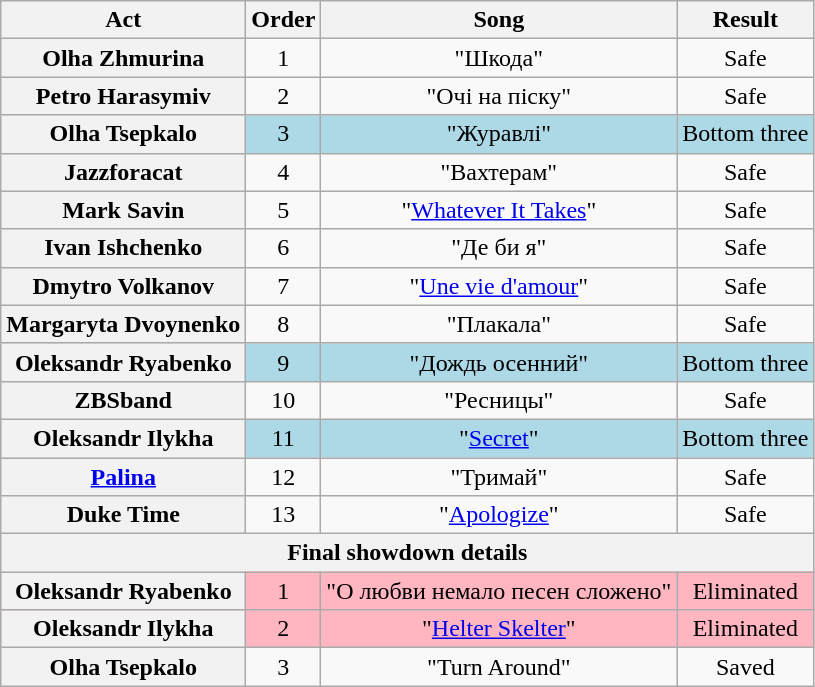<table class="wikitable plainrowheaders" style="text-align:center;">
<tr>
<th scope="col">Act</th>
<th scope="col">Order</th>
<th scope="col">Song</th>
<th scope="col">Result</th>
</tr>
<tr>
<th scope="row">Olha Zhmurina</th>
<td>1</td>
<td>"Шкода"</td>
<td>Safe</td>
</tr>
<tr>
<th scope="row">Petro Harasymiv</th>
<td>2</td>
<td>"Очі на піску"</td>
<td>Safe</td>
</tr>
<tr style="background:lightblue;">
<th scope="row">Olha Tsepkalo</th>
<td>3</td>
<td>"Журавлі"</td>
<td>Bottom three</td>
</tr>
<tr>
<th scope="row">Jazzforacat</th>
<td>4</td>
<td>"Вахтерам"</td>
<td>Safe</td>
</tr>
<tr>
<th scope="row">Mark Savin</th>
<td>5</td>
<td>"<a href='#'>Whatever It Takes</a>"</td>
<td>Safe</td>
</tr>
<tr>
<th scope="row">Ivan Ishchenko</th>
<td>6</td>
<td>"Де би я"</td>
<td>Safe</td>
</tr>
<tr>
<th scope="row">Dmytro Volkanov</th>
<td>7</td>
<td>"<a href='#'>Une vie d'amour</a>"</td>
<td>Safe</td>
</tr>
<tr>
<th scope="row">Margaryta Dvoynenko</th>
<td>8</td>
<td>"Плакала"</td>
<td>Safe</td>
</tr>
<tr style="background:lightblue;">
<th scope="row">Oleksandr Ryabenko</th>
<td>9</td>
<td>"Дождь осенний"</td>
<td>Bottom three</td>
</tr>
<tr>
<th scope="row">ZBSband</th>
<td>10</td>
<td>"Ресницы"</td>
<td>Safe</td>
</tr>
<tr style="background:lightblue;">
<th scope="row">Oleksandr Ilykha</th>
<td>11</td>
<td>"<a href='#'>Secret</a>"</td>
<td>Bottom three</td>
</tr>
<tr>
<th scope="row"><a href='#'>Palina</a></th>
<td>12</td>
<td>"Тримай"</td>
<td>Safe</td>
</tr>
<tr>
<th scope="row">Duke Time</th>
<td>13</td>
<td>"<a href='#'>Apologize</a>"</td>
<td>Safe</td>
</tr>
<tr>
<th colspan="4">Final showdown details</th>
</tr>
<tr style="background:lightpink;">
<th scope="row">Oleksandr Ryabenko</th>
<td>1</td>
<td>"О любви немало песен сложено"</td>
<td>Eliminated</td>
</tr>
<tr style="background:lightpink;">
<th scope="row">Oleksandr Ilykha</th>
<td>2</td>
<td>"<a href='#'>Helter Skelter</a>"</td>
<td>Eliminated</td>
</tr>
<tr>
<th scope="row">Olha Tsepkalo</th>
<td>3</td>
<td>"Turn Around"</td>
<td>Saved</td>
</tr>
</table>
